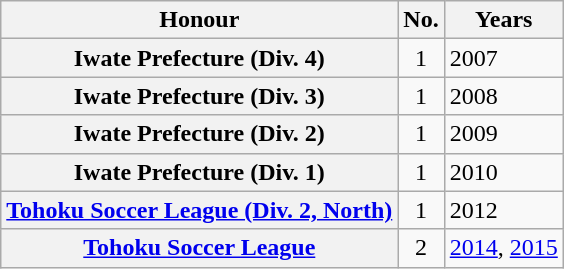<table class="wikitable plainrowheaders">
<tr>
<th scope=col>Honour</th>
<th scope=col>No.</th>
<th scope=col>Years</th>
</tr>
<tr>
<th scope=row>Iwate Prefecture (Div. 4)</th>
<td align="center">1</td>
<td>2007</td>
</tr>
<tr>
<th scope=row>Iwate Prefecture (Div. 3)</th>
<td align="center">1</td>
<td>2008</td>
</tr>
<tr>
<th scope=row>Iwate Prefecture (Div. 2)</th>
<td align="center">1</td>
<td>2009</td>
</tr>
<tr>
<th scope=row>Iwate Prefecture (Div. 1)</th>
<td align="center">1</td>
<td>2010</td>
</tr>
<tr>
<th scope=row><a href='#'>Tohoku Soccer League (Div. 2, North)</a></th>
<td align="center">1</td>
<td>2012</td>
</tr>
<tr>
<th scope=row><a href='#'>Tohoku Soccer League</a></th>
<td align="center">2</td>
<td><a href='#'>2014</a>, <a href='#'>2015</a></td>
</tr>
</table>
